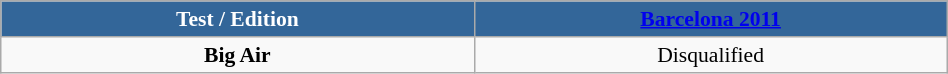<table class="wikitable centre" style="font-size:90%" width="50%">
<tr align="center" style="background-color:#369">
<td colspan="2" style="color:white;" width="50%"><strong>Test / Edition</strong></td>
<td style="color:white;" width="50%"><strong><a href='#'>Barcelona 2011</a></strong></td>
</tr>
<tr align="center">
<td colspan="2"><strong>Big Air</strong></td>
<td>Disqualified</td>
</tr>
</table>
